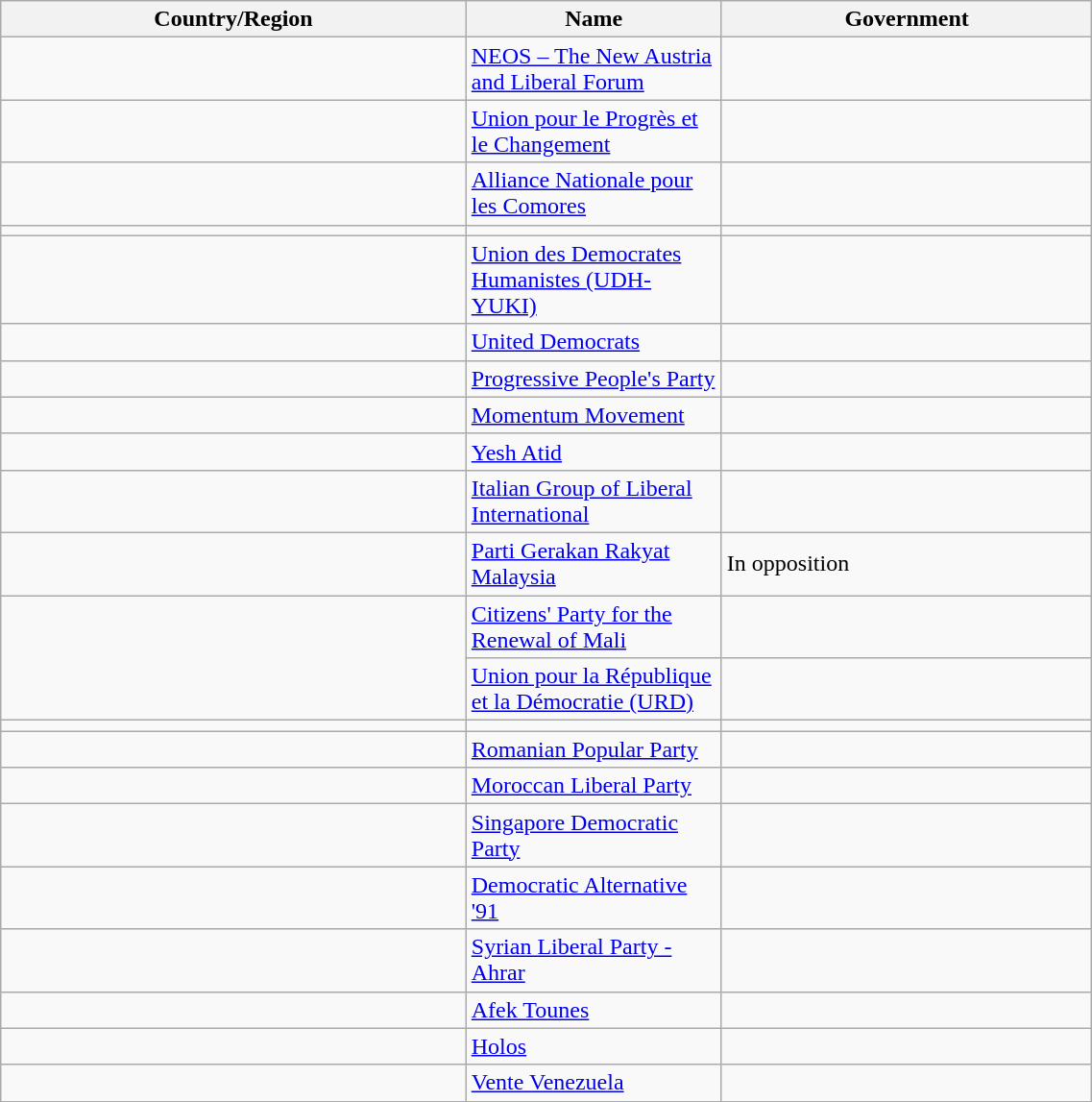<table class="wikitable sortable" style="width: 60%;">
<tr>
<th>Country/Region</th>
<th width="170px">Name</th>
<th>Government</th>
</tr>
<tr>
<td></td>
<td><a href='#'>NEOS – The New Austria and Liberal Forum</a></td>
<td></td>
</tr>
<tr>
<td></td>
<td><a href='#'>Union pour le Progrès et le Changement</a></td>
<td></td>
</tr>
<tr>
<td></td>
<td><a href='#'>Alliance Nationale pour les Comores</a></td>
<td></td>
</tr>
<tr>
<td></td>
<td></td>
<td></td>
</tr>
<tr>
<td></td>
<td><a href='#'>Union des Democrates Humanistes (UDH-YUKI)</a></td>
<td></td>
</tr>
<tr>
<td></td>
<td><a href='#'>United Democrats</a></td>
<td></td>
</tr>
<tr>
<td></td>
<td><a href='#'>Progressive People's Party</a></td>
<td></td>
</tr>
<tr>
<td></td>
<td><a href='#'>Momentum Movement</a></td>
<td></td>
</tr>
<tr>
<td></td>
<td><a href='#'>Yesh Atid</a></td>
<td></td>
</tr>
<tr>
<td></td>
<td><a href='#'>Italian Group of Liberal International</a></td>
<td></td>
</tr>
<tr>
<td></td>
<td><a href='#'>Parti Gerakan Rakyat Malaysia</a></td>
<td>In opposition</td>
</tr>
<tr>
<td rowspan="2"></td>
<td><a href='#'>Citizens' Party for the Renewal of Mali</a></td>
<td></td>
</tr>
<tr>
<td><a href='#'>Union pour la République et la Démocratie (URD)</a></td>
<td></td>
</tr>
<tr>
<td></td>
<td></td>
<td></td>
</tr>
<tr>
<td></td>
<td><a href='#'>Romanian Popular Party</a></td>
<td></td>
</tr>
<tr>
<td></td>
<td><a href='#'>Moroccan Liberal Party</a></td>
<td></td>
</tr>
<tr>
<td></td>
<td><a href='#'>Singapore Democratic Party</a></td>
<td></td>
</tr>
<tr>
<td></td>
<td><a href='#'>Democratic Alternative '91</a></td>
<td></td>
</tr>
<tr>
<td></td>
<td><a href='#'>Syrian Liberal Party - Ahrar</a></td>
<td></td>
</tr>
<tr>
<td></td>
<td><a href='#'>Afek Tounes</a></td>
<td></td>
</tr>
<tr>
<td></td>
<td><a href='#'>Holos</a></td>
<td></td>
</tr>
<tr>
<td></td>
<td><a href='#'>Vente Venezuela</a></td>
<td></td>
</tr>
</table>
